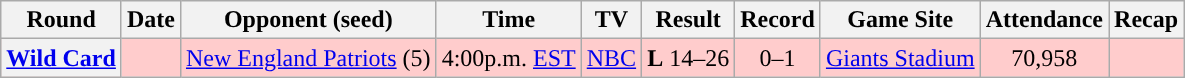<table class="wikitable" style="text-align:center">
<tr>
<th>Round</th>
<th>Date</th>
<th>Opponent (seed)</th>
<th>Time</th>
<th>TV</th>
<th>Result</th>
<th>Record</th>
<th>Game Site</th>
<th>Attendance</th>
<th>Recap</th>
</tr>
<tr style="background:#fcc">
<th><a href='#'>Wild Card</a></th>
<td></td>
<td><a href='#'>New England Patriots</a> (5)</td>
<td>4:00p.m. <a href='#'>EST</a></td>
<td><a href='#'>NBC</a></td>
<td><strong>L</strong> 14–26</td>
<td>0–1</td>
<td><a href='#'>Giants Stadium</a></td>
<td>70,958</td>
<td></td>
</tr>
</table>
